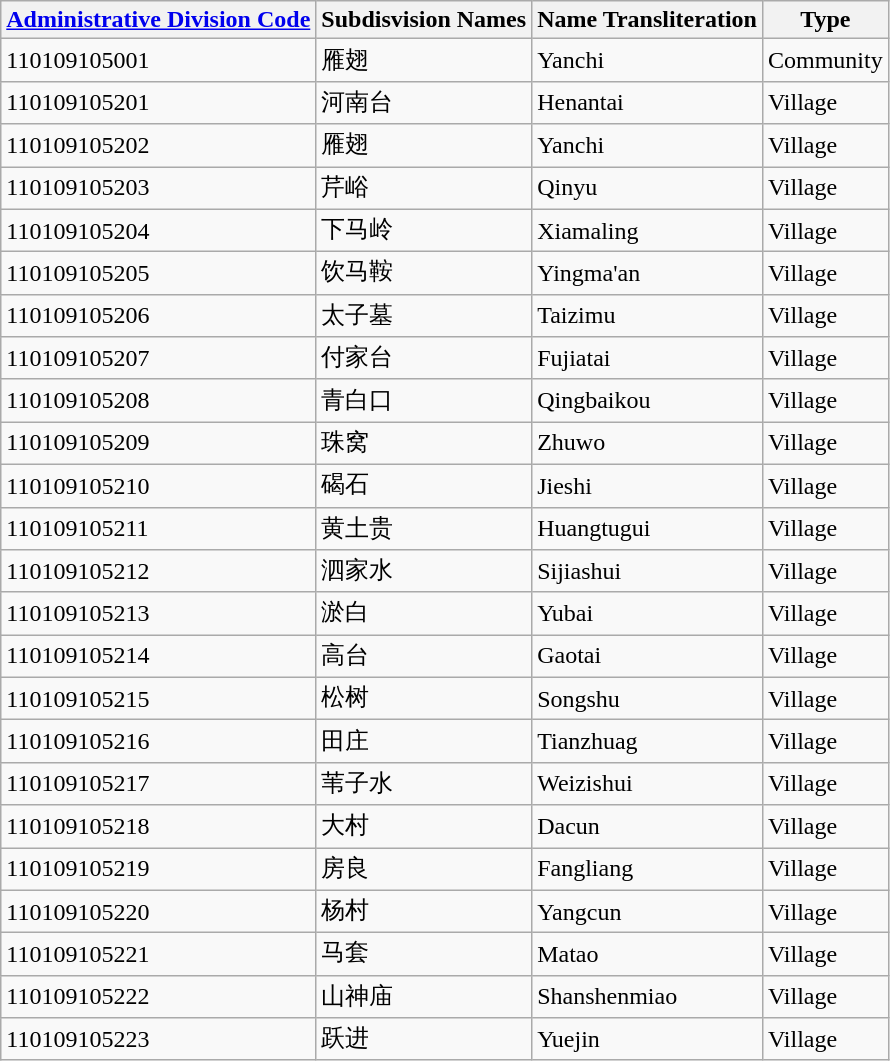<table class="wikitable sortable">
<tr>
<th><a href='#'>Administrative Division Code</a></th>
<th>Subdisvision Names</th>
<th>Name Transliteration</th>
<th>Type</th>
</tr>
<tr>
<td>110109105001</td>
<td>雁翅</td>
<td>Yanchi</td>
<td>Community</td>
</tr>
<tr>
<td>110109105201</td>
<td>河南台</td>
<td>Henantai</td>
<td>Village</td>
</tr>
<tr>
<td>110109105202</td>
<td>雁翅</td>
<td>Yanchi</td>
<td>Village</td>
</tr>
<tr>
<td>110109105203</td>
<td>芹峪</td>
<td>Qinyu</td>
<td>Village</td>
</tr>
<tr>
<td>110109105204</td>
<td>下马岭</td>
<td>Xiamaling</td>
<td>Village</td>
</tr>
<tr>
<td>110109105205</td>
<td>饮马鞍</td>
<td>Yingma'an</td>
<td>Village</td>
</tr>
<tr>
<td>110109105206</td>
<td>太子墓</td>
<td>Taizimu</td>
<td>Village</td>
</tr>
<tr>
<td>110109105207</td>
<td>付家台</td>
<td>Fujiatai</td>
<td>Village</td>
</tr>
<tr>
<td>110109105208</td>
<td>青白口</td>
<td>Qingbaikou</td>
<td>Village</td>
</tr>
<tr>
<td>110109105209</td>
<td>珠窝</td>
<td>Zhuwo</td>
<td>Village</td>
</tr>
<tr>
<td>110109105210</td>
<td>碣石</td>
<td>Jieshi</td>
<td>Village</td>
</tr>
<tr>
<td>110109105211</td>
<td>黄土贵</td>
<td>Huangtugui</td>
<td>Village</td>
</tr>
<tr>
<td>110109105212</td>
<td>泗家水</td>
<td>Sijiashui</td>
<td>Village</td>
</tr>
<tr>
<td>110109105213</td>
<td>淤白</td>
<td>Yubai</td>
<td>Village</td>
</tr>
<tr>
<td>110109105214</td>
<td>高台</td>
<td>Gaotai</td>
<td>Village</td>
</tr>
<tr>
<td>110109105215</td>
<td>松树</td>
<td>Songshu</td>
<td>Village</td>
</tr>
<tr>
<td>110109105216</td>
<td>田庄</td>
<td>Tianzhuag</td>
<td>Village</td>
</tr>
<tr>
<td>110109105217</td>
<td>苇子水</td>
<td>Weizishui</td>
<td>Village</td>
</tr>
<tr>
<td>110109105218</td>
<td>大村</td>
<td>Dacun</td>
<td>Village</td>
</tr>
<tr>
<td>110109105219</td>
<td>房良</td>
<td>Fangliang</td>
<td>Village</td>
</tr>
<tr>
<td>110109105220</td>
<td>杨村</td>
<td>Yangcun</td>
<td>Village</td>
</tr>
<tr>
<td>110109105221</td>
<td>马套</td>
<td>Matao</td>
<td>Village</td>
</tr>
<tr>
<td>110109105222</td>
<td>山神庙</td>
<td>Shanshenmiao</td>
<td>Village</td>
</tr>
<tr>
<td>110109105223</td>
<td>跃进</td>
<td>Yuejin</td>
<td>Village</td>
</tr>
</table>
